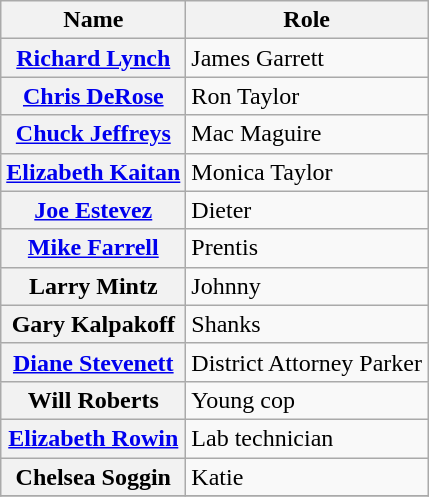<table class="wikitable plainrowheaders sortable">
<tr>
<th scope="col">Name</th>
<th scope="col">Role</th>
</tr>
<tr>
<th scope="row"><a href='#'>Richard Lynch</a></th>
<td>James Garrett</td>
</tr>
<tr>
<th scope="row"><a href='#'>Chris DeRose</a></th>
<td>Ron Taylor</td>
</tr>
<tr>
<th scope="row"><a href='#'>Chuck Jeffreys</a></th>
<td>Mac Maguire</td>
</tr>
<tr>
<th scope="row"><a href='#'>Elizabeth Kaitan</a></th>
<td>Monica Taylor</td>
</tr>
<tr>
<th scope="row"><a href='#'>Joe Estevez</a></th>
<td>Dieter</td>
</tr>
<tr>
<th scope="row"><a href='#'>Mike Farrell</a></th>
<td>Prentis</td>
</tr>
<tr>
<th scope="row">Larry Mintz</th>
<td>Johnny</td>
</tr>
<tr>
<th scope="row">Gary Kalpakoff</th>
<td>Shanks</td>
</tr>
<tr>
<th scope="row"><a href='#'>Diane Stevenett</a></th>
<td>District Attorney Parker</td>
</tr>
<tr>
<th scope="row">Will Roberts</th>
<td>Young cop</td>
</tr>
<tr>
<th scope="row"><a href='#'>Elizabeth Rowin</a></th>
<td>Lab technician</td>
</tr>
<tr>
<th scope="row">Chelsea Soggin</th>
<td>Katie</td>
</tr>
<tr>
</tr>
</table>
